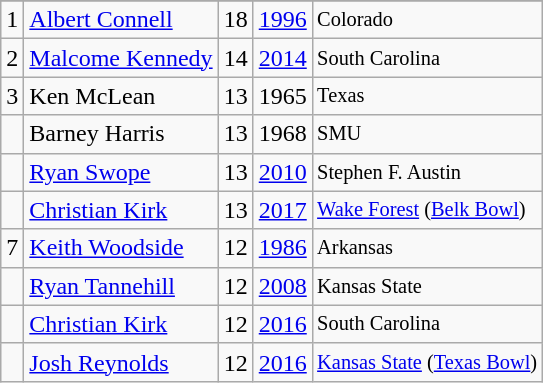<table class="wikitable">
<tr>
</tr>
<tr>
<td>1</td>
<td><a href='#'>Albert Connell</a></td>
<td>18</td>
<td><a href='#'>1996</a></td>
<td style="font-size:85%;">Colorado</td>
</tr>
<tr>
<td>2</td>
<td><a href='#'>Malcome Kennedy</a></td>
<td>14</td>
<td><a href='#'>2014</a></td>
<td style="font-size:85%;">South Carolina</td>
</tr>
<tr>
<td>3</td>
<td>Ken McLean</td>
<td>13</td>
<td>1965</td>
<td style="font-size:85%;">Texas</td>
</tr>
<tr>
<td></td>
<td>Barney Harris</td>
<td>13</td>
<td>1968</td>
<td style="font-size:85%;">SMU</td>
</tr>
<tr>
<td></td>
<td><a href='#'>Ryan Swope</a></td>
<td>13</td>
<td><a href='#'>2010</a></td>
<td style="font-size:85%;">Stephen F. Austin</td>
</tr>
<tr>
<td></td>
<td><a href='#'>Christian Kirk</a></td>
<td>13</td>
<td><a href='#'>2017</a></td>
<td style="font-size:85%;"><a href='#'>Wake Forest</a> (<a href='#'>Belk Bowl</a>)</td>
</tr>
<tr>
<td>7</td>
<td><a href='#'>Keith Woodside</a></td>
<td>12</td>
<td><a href='#'>1986</a></td>
<td style="font-size:85%;">Arkansas</td>
</tr>
<tr>
<td></td>
<td><a href='#'>Ryan Tannehill</a></td>
<td>12</td>
<td><a href='#'>2008</a></td>
<td style="font-size:85%;">Kansas State</td>
</tr>
<tr>
<td></td>
<td><a href='#'>Christian Kirk</a></td>
<td>12</td>
<td><a href='#'>2016</a></td>
<td style="font-size:85%;">South Carolina</td>
</tr>
<tr>
<td></td>
<td><a href='#'>Josh Reynolds</a></td>
<td>12</td>
<td><a href='#'>2016</a></td>
<td style="font-size:85%;"><a href='#'>Kansas State</a> (<a href='#'>Texas Bowl</a>)</td>
</tr>
</table>
